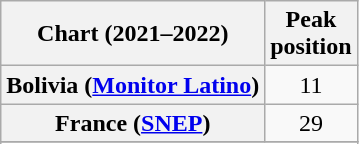<table class="wikitable sortable plainrowheaders" style="text-align:center">
<tr>
<th scope="col">Chart (2021–2022)</th>
<th scope="col">Peak<br>position</th>
</tr>
<tr>
<th scope="row">Bolivia (<a href='#'>Monitor Latino</a>)</th>
<td>11</td>
</tr>
<tr>
<th scope="row">France (<a href='#'>SNEP</a>)</th>
<td>29</td>
</tr>
<tr>
</tr>
<tr>
</tr>
<tr>
</tr>
<tr>
</tr>
<tr>
</tr>
</table>
